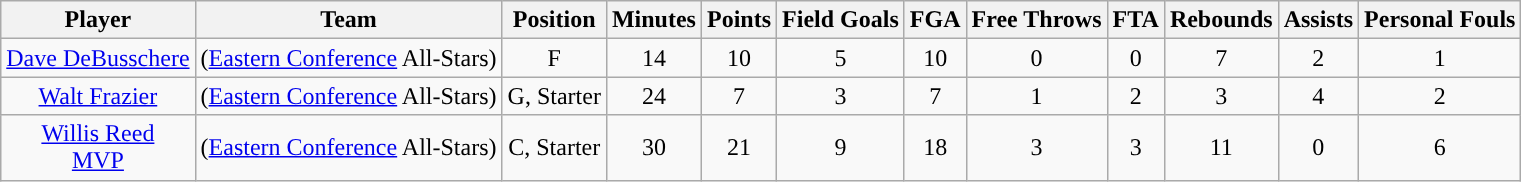<table class="wikitable sortable sortable" style="text-align: center">
<tr>
<th>Player</th>
<th>Team</th>
<th>Position</th>
<th>Minutes</th>
<th>Points</th>
<th>Field Goals</th>
<th>FGA</th>
<th>Free Throws</th>
<th>FTA</th>
<th>Rebounds</th>
<th>Assists</th>
<th>Personal Fouls</th>
</tr>
<tr align="center">
<td><a href='#'>Dave DeBusschere</a></td>
<td>(<a href='#'>Eastern Conference</a> All-Stars)</td>
<td>F</td>
<td>14</td>
<td>10</td>
<td>5</td>
<td>10</td>
<td>0</td>
<td>0</td>
<td>7</td>
<td>2</td>
<td>1</td>
</tr>
<tr align="center">
<td><a href='#'>Walt Frazier</a></td>
<td>(<a href='#'>Eastern Conference</a> All-Stars)</td>
<td>G, Starter</td>
<td>24</td>
<td>7</td>
<td>3</td>
<td>7</td>
<td>1</td>
<td>2</td>
<td>3</td>
<td>4</td>
<td>2</td>
</tr>
<tr align="center">
<td><a href='#'>Willis Reed</a><br><a href='#'>MVP</a></td>
<td>(<a href='#'>Eastern Conference</a> All-Stars)</td>
<td>C, Starter</td>
<td>30</td>
<td>21</td>
<td>9</td>
<td>18</td>
<td>3</td>
<td>3</td>
<td>11</td>
<td>0</td>
<td>6</td>
</tr>
</table>
